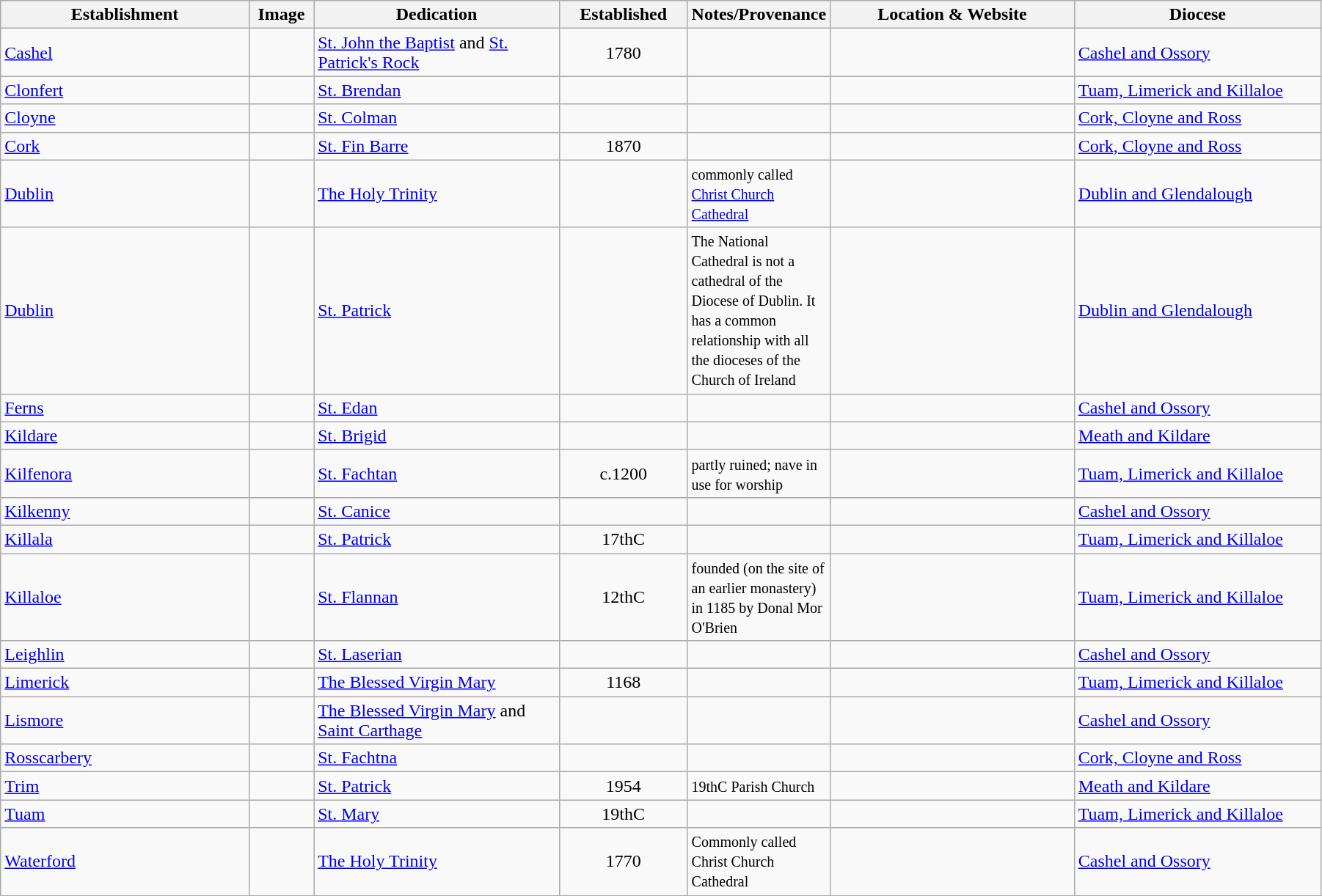<table width=95% class="wikitable">
<tr>
<th width=20%>Establishment</th>
<th width=5%>Image</th>
<th width=20%>Dedication</th>
<th width=10%>Established</th>
<th width=5%>Notes/Provenance</th>
<th width=20%>Location & Website</th>
<th width=20%>Diocese</th>
</tr>
<tr>
<td><a href='#'>Cashel</a></td>
<td></td>
<td><a href='#'>St. John the Baptist</a> and <a href='#'>St. Patrick's Rock</a></td>
<td align=center>1780</td>
<td></td>
<td><small></small></td>
<td><a href='#'>Cashel and Ossory</a></td>
</tr>
<tr>
<td><a href='#'>Clonfert</a></td>
<td></td>
<td><a href='#'>St. Brendan</a></td>
<td align=center></td>
<td></td>
<td><small></small></td>
<td><a href='#'>Tuam, Limerick and Killaloe</a></td>
</tr>
<tr>
<td><a href='#'>Cloyne</a></td>
<td></td>
<td><a href='#'>St. Colman</a></td>
<td align=center></td>
<td></td>
<td><small></small></td>
<td><a href='#'>Cork, Cloyne and Ross</a></td>
</tr>
<tr>
<td><a href='#'>Cork</a></td>
<td></td>
<td><a href='#'>St. Fin Barre</a></td>
<td align=center>1870</td>
<td></td>
<td><small></small></td>
<td><a href='#'>Cork, Cloyne and Ross</a></td>
</tr>
<tr>
<td><a href='#'>Dublin</a></td>
<td></td>
<td><a href='#'>The Holy Trinity</a></td>
<td align=center></td>
<td><small> commonly called <a href='#'>Christ Church Cathedral</a></small></td>
<td><small></small></td>
<td><a href='#'>Dublin and Glendalough</a></td>
</tr>
<tr>
<td><a href='#'>Dublin</a></td>
<td></td>
<td><a href='#'>St. Patrick</a></td>
<td align=center></td>
<td><small> The National Cathedral is not a cathedral of the Diocese of Dublin. It has a common relationship with all the dioceses of the Church of Ireland</small></td>
<td><small></small></td>
<td><a href='#'>Dublin and Glendalough</a></td>
</tr>
<tr>
<td><a href='#'>Ferns</a></td>
<td></td>
<td><a href='#'>St. Edan</a></td>
<td align=center></td>
<td></td>
<td><small></small></td>
<td><a href='#'>Cashel and Ossory</a></td>
</tr>
<tr>
<td><a href='#'>Kildare</a></td>
<td></td>
<td><a href='#'>St. Brigid</a></td>
<td align=center></td>
<td></td>
<td><small></small></td>
<td><a href='#'>Meath and Kildare</a></td>
</tr>
<tr>
<td><a href='#'>Kilfenora</a></td>
<td></td>
<td><a href='#'>St. Fachtan</a></td>
<td align=center>c.1200</td>
<td><small>partly ruined; nave in use for worship</small></td>
<td><small></small></td>
<td><a href='#'>Tuam, Limerick and Killaloe</a></td>
</tr>
<tr>
<td><a href='#'>Kilkenny</a></td>
<td></td>
<td><a href='#'>St. Canice</a></td>
<td align=center></td>
<td></td>
<td><small></small></td>
<td><a href='#'>Cashel and Ossory</a></td>
</tr>
<tr>
<td><a href='#'>Killala</a></td>
<td></td>
<td><a href='#'>St. Patrick</a></td>
<td align=center>17thC</td>
<td></td>
<td><small></small></td>
<td><a href='#'>Tuam, Limerick and Killaloe</a></td>
</tr>
<tr>
<td><a href='#'>Killaloe</a></td>
<td></td>
<td><a href='#'>St. Flannan</a></td>
<td align=center>12thC</td>
<td><small>founded (on the site of an earlier monastery) in 1185 by Donal Mor O'Brien</small></td>
<td><small></small></td>
<td><a href='#'>Tuam, Limerick and Killaloe</a></td>
</tr>
<tr>
<td><a href='#'>Leighlin</a></td>
<td></td>
<td><a href='#'>St. Laserian</a></td>
<td align=center></td>
<td></td>
<td><small></small></td>
<td><a href='#'>Cashel and Ossory</a></td>
</tr>
<tr>
<td><a href='#'>Limerick</a></td>
<td></td>
<td><a href='#'>The Blessed Virgin Mary</a></td>
<td align=center>1168</td>
<td></td>
<td><small></small></td>
<td><a href='#'>Tuam, Limerick and Killaloe</a></td>
</tr>
<tr>
<td><a href='#'>Lismore</a></td>
<td></td>
<td><a href='#'>The Blessed Virgin Mary</a> and <a href='#'>Saint Carthage</a></td>
<td align=center></td>
<td></td>
<td><small></small></td>
<td><a href='#'>Cashel and Ossory</a></td>
</tr>
<tr>
<td><a href='#'>Rosscarbery</a></td>
<td></td>
<td><a href='#'>St. Fachtna</a></td>
<td align=center></td>
<td></td>
<td><small></small></td>
<td><a href='#'>Cork, Cloyne and Ross</a></td>
</tr>
<tr>
<td><a href='#'>Trim</a></td>
<td></td>
<td><a href='#'>St. Patrick</a></td>
<td align=center>1954</td>
<td><small>19thC Parish Church</small></td>
<td><small></small></td>
<td><a href='#'>Meath and Kildare</a></td>
</tr>
<tr>
<td><a href='#'>Tuam</a></td>
<td></td>
<td><a href='#'>St. Mary</a></td>
<td align=center>19thC</td>
<td></td>
<td><small></small></td>
<td><a href='#'>Tuam, Limerick and Killaloe</a></td>
</tr>
<tr>
<td><a href='#'>Waterford</a></td>
<td></td>
<td><a href='#'>The Holy Trinity</a></td>
<td align=center>1770</td>
<td><small>Commonly called Christ Church Cathedral</small></td>
<td><small></small></td>
<td><a href='#'>Cashel and Ossory</a></td>
</tr>
<tr>
</tr>
</table>
